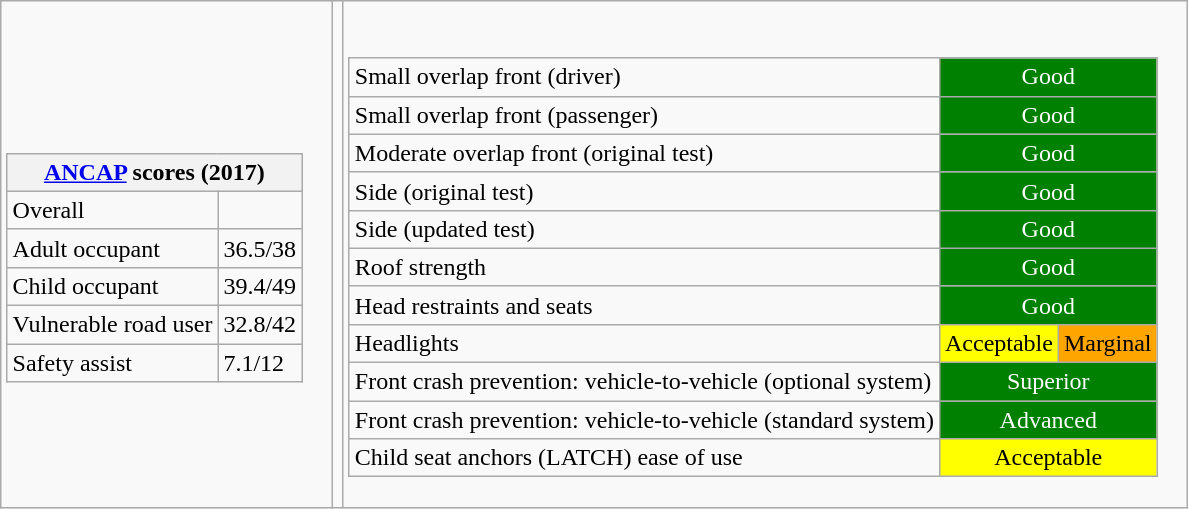<table class="wikitable">
<tr>
<td><br><table class="wikitable">
<tr>
<th colspan="2"><a href='#'>ANCAP</a> scores (2017)</th>
</tr>
<tr>
<td>Overall</td>
<td></td>
</tr>
<tr>
<td>Adult occupant</td>
<td>36.5/38</td>
</tr>
<tr>
<td>Child occupant</td>
<td>39.4/49</td>
</tr>
<tr>
<td>Vulnerable road user</td>
<td>32.8/42</td>
</tr>
<tr>
<td>Safety assist</td>
<td>7.1/12</td>
</tr>
</table>
</td>
<td></td>
<td><br><table class="wikitable">
<tr>
<td>Small overlap front (driver)</td>
<td colspan="2" style="text-align:center;color:white;background:green">Good</td>
</tr>
<tr>
<td>Small overlap front (passenger)</td>
<td colspan="2" style="text-align:center;color:white;background:green">Good</td>
</tr>
<tr>
<td>Moderate overlap front (original test)</td>
<td colspan="2" style="text-align:center;color:white;background:green">Good</td>
</tr>
<tr>
<td>Side (original test)</td>
<td colspan="2" style="text-align:center;color:white;background:green">Good</td>
</tr>
<tr>
<td>Side (updated test)</td>
<td colspan="2" style="text-align:center;color:white;background:green">Good</td>
</tr>
<tr>
<td>Roof strength</td>
<td colspan="2" style="text-align:center;color:white;background:green">Good</td>
</tr>
<tr>
<td>Head restraints and seats</td>
<td colspan="2" style="text-align:center;color:white;background:green">Good</td>
</tr>
<tr>
<td>Headlights</td>
<td colspan="1" style="text-align:center;color:black;background:yellow">Acceptable</td>
<td style="text-align:center;color:black;background:orange">Marginal</td>
</tr>
<tr>
<td>Front crash prevention: vehicle-to-vehicle (optional system)</td>
<td colspan="2" style="text-align:center;color:white;background:green">Superior</td>
</tr>
<tr>
<td>Front crash prevention: vehicle-to-vehicle (standard system)</td>
<td colspan="2" style="text-align:center;color:white;background:green">Advanced</td>
</tr>
<tr>
<td>Child seat anchors (LATCH) ease of use</td>
<td colspan="2" style="text-align:center;color:black;background:yellow">Acceptable</td>
</tr>
</table>
</td>
</tr>
</table>
